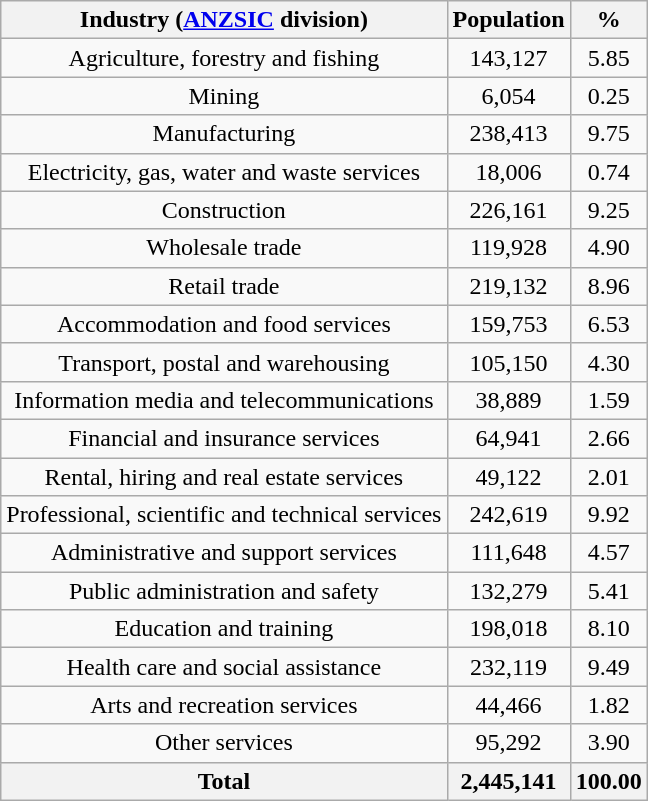<table class=wikitable style="text-align:center;">
<tr>
<th>Industry (<a href='#'>ANZSIC</a> division)</th>
<th>Population</th>
<th>%</th>
</tr>
<tr>
<td>Agriculture, forestry and fishing</td>
<td>143,127</td>
<td>5.85</td>
</tr>
<tr>
<td>Mining</td>
<td>6,054</td>
<td>0.25</td>
</tr>
<tr>
<td>Manufacturing</td>
<td>238,413</td>
<td>9.75</td>
</tr>
<tr>
<td>Electricity, gas, water and waste services</td>
<td>18,006</td>
<td>0.74</td>
</tr>
<tr>
<td>Construction</td>
<td>226,161</td>
<td>9.25</td>
</tr>
<tr>
<td>Wholesale trade</td>
<td>119,928</td>
<td>4.90</td>
</tr>
<tr>
<td>Retail trade</td>
<td>219,132</td>
<td>8.96</td>
</tr>
<tr>
<td>Accommodation and food services</td>
<td>159,753</td>
<td>6.53</td>
</tr>
<tr>
<td>Transport, postal and warehousing</td>
<td>105,150</td>
<td>4.30</td>
</tr>
<tr>
<td>Information media and telecommunications</td>
<td>38,889</td>
<td>1.59</td>
</tr>
<tr>
<td>Financial and insurance services</td>
<td>64,941</td>
<td>2.66</td>
</tr>
<tr>
<td>Rental, hiring and real estate services</td>
<td>49,122</td>
<td>2.01</td>
</tr>
<tr>
<td>Professional, scientific and technical services</td>
<td>242,619</td>
<td>9.92</td>
</tr>
<tr>
<td>Administrative and support services</td>
<td>111,648</td>
<td>4.57</td>
</tr>
<tr>
<td>Public administration and safety</td>
<td>132,279</td>
<td>5.41</td>
</tr>
<tr>
<td>Education and training</td>
<td>198,018</td>
<td>8.10</td>
</tr>
<tr>
<td>Health care and social assistance</td>
<td>232,119</td>
<td>9.49</td>
</tr>
<tr>
<td>Arts and recreation services</td>
<td>44,466</td>
<td>1.82</td>
</tr>
<tr>
<td>Other services</td>
<td>95,292</td>
<td>3.90</td>
</tr>
<tr>
<th>Total</th>
<th>2,445,141</th>
<th>100.00</th>
</tr>
</table>
